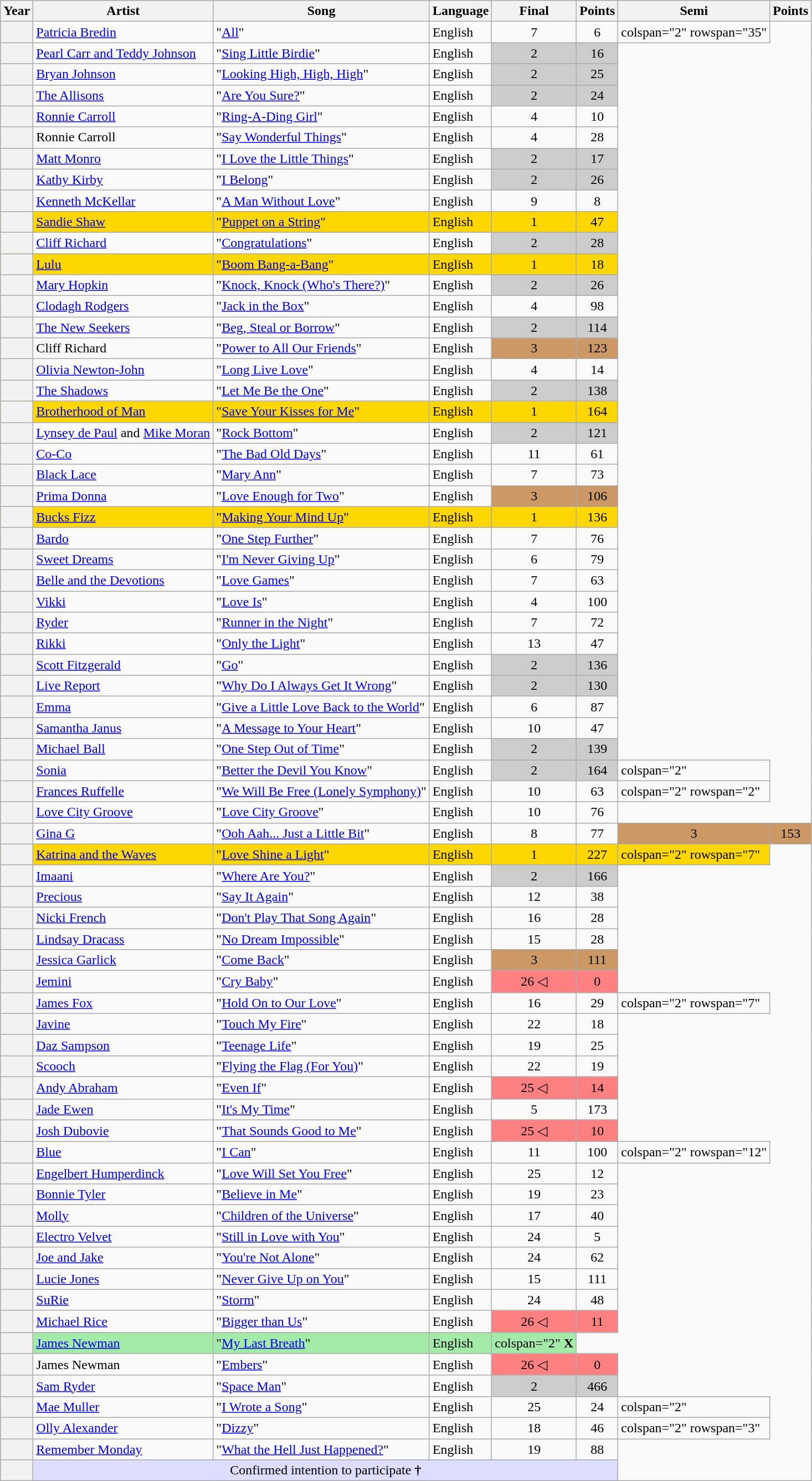<table class="wikitable sortable plainrowheaders">
<tr>
<th scope="col">Year</th>
<th scope="col">Artist</th>
<th scope="col">Song</th>
<th scope="col">Language</th>
<th scope="col" data-sort-type="number">Final</th>
<th scope="col" data-sort-type="number">Points</th>
<th scope="col" class="unsortable">Semi</th>
<th scope="col" class="unsortable">Points</th>
</tr>
<tr>
<th scope="row" style="text-align:center;"></th>
<td><a href='#'>Patricia Bredin</a></td>
<td>"<a href='#'>All</a>"</td>
<td>English</td>
<td style="text-align:center;">7</td>
<td style="text-align:center;">6</td>
<td>colspan="2" rowspan="35" </td>
</tr>
<tr>
<th scope="row" style="text-align:center;"></th>
<td><a href='#'>Pearl Carr and Teddy Johnson</a></td>
<td>"<a href='#'>Sing Little Birdie</a>"</td>
<td>English</td>
<td style="text-align:center; background-color:#CCC;">2</td>
<td style="text-align:center; background-color:#CCC;">16</td>
</tr>
<tr>
<th scope="row" style="text-align:center;"></th>
<td><a href='#'>Bryan Johnson</a></td>
<td>"<a href='#'>Looking High, High, High</a>"</td>
<td>English</td>
<td style="text-align:center; background-color:#CCC;">2</td>
<td style="text-align:center; background-color:#CCC;">25</td>
</tr>
<tr>
<th scope="row" style="text-align:center;"></th>
<td><a href='#'>The Allisons</a></td>
<td>"<a href='#'>Are You Sure?</a>"</td>
<td>English</td>
<td style="text-align:center; background-color:#CCC;">2</td>
<td style="text-align:center; background-color:#CCC;">24</td>
</tr>
<tr>
<th scope="row" style="text-align:center;"></th>
<td><a href='#'>Ronnie Carroll</a></td>
<td>"<a href='#'>Ring-A-Ding Girl</a>"</td>
<td>English</td>
<td style="text-align:center;">4</td>
<td style="text-align:center;">10</td>
</tr>
<tr>
<th scope="row" style="text-align:center;"></th>
<td>Ronnie Carroll</td>
<td>"<a href='#'>Say Wonderful Things</a>"</td>
<td>English</td>
<td style="text-align:center;">4</td>
<td style="text-align:center;">28</td>
</tr>
<tr>
<th scope="row" style="text-align:center;"></th>
<td><a href='#'>Matt Monro</a></td>
<td>"<a href='#'>I Love the Little Things</a>"</td>
<td>English</td>
<td style="text-align:center; background-color:#CCC;">2</td>
<td style="text-align:center; background-color:#CCC;">17</td>
</tr>
<tr>
<th scope="row" style="text-align:center;"></th>
<td><a href='#'>Kathy Kirby</a></td>
<td>"<a href='#'>I Belong</a>"</td>
<td>English</td>
<td style="text-align:center; background-color:#CCC;">2</td>
<td style="text-align:center; background-color:#CCC;">26</td>
</tr>
<tr>
<th scope="row" style="text-align:center;"></th>
<td><a href='#'>Kenneth McKellar</a></td>
<td>"<a href='#'>A Man Without Love</a>"</td>
<td>English</td>
<td style="text-align:center;">9</td>
<td style="text-align:center;">8</td>
</tr>
<tr style="background-color:#FFD700;">
<th scope="row" style="text-align:center;"></th>
<td><a href='#'>Sandie Shaw</a></td>
<td>"<a href='#'>Puppet on a String</a>"</td>
<td>English</td>
<td style="text-align:center;">1</td>
<td style="text-align:center;">47</td>
</tr>
<tr>
<th scope="row" style="text-align:center;"></th>
<td><a href='#'>Cliff Richard</a></td>
<td>"<a href='#'>Congratulations</a>"</td>
<td>English</td>
<td style="text-align:center; background-color:#CCC;">2</td>
<td style="text-align:center; background-color:#CCC;">28</td>
</tr>
<tr style="background-color:#FFD700;">
<th scope="row" style="text-align:center;"></th>
<td><a href='#'>Lulu</a></td>
<td>"<a href='#'>Boom Bang-a-Bang</a>"</td>
<td>English</td>
<td style="text-align:center;">1</td>
<td style="text-align:center;">18</td>
</tr>
<tr>
<th scope="row" style="text-align:center;"></th>
<td><a href='#'>Mary Hopkin</a></td>
<td>"<a href='#'>Knock, Knock (Who's There?)</a>"</td>
<td>English</td>
<td style="text-align:center; background-color:#CCC;">2</td>
<td style="text-align:center; background-color:#CCC;">26</td>
</tr>
<tr>
<th scope="row" style="text-align:center;"></th>
<td><a href='#'>Clodagh Rodgers</a></td>
<td>"<a href='#'>Jack in the Box</a>"</td>
<td>English</td>
<td style="text-align:center;">4</td>
<td style="text-align:center;">98</td>
</tr>
<tr>
<th scope="row" style="text-align:center;"></th>
<td><a href='#'>The New Seekers</a></td>
<td>"<a href='#'>Beg, Steal or Borrow</a>"</td>
<td>English</td>
<td style="text-align:center; background-color:#CCC;">2</td>
<td style="text-align:center; background-color:#CCC;">114</td>
</tr>
<tr>
<th scope="row" style="text-align:center;"></th>
<td>Cliff Richard</td>
<td>"<a href='#'>Power to All Our Friends</a>"</td>
<td>English</td>
<td style="text-align:center; background-color:#C96;">3</td>
<td style="text-align:center; background-color:#C96;">123</td>
</tr>
<tr>
<th scope="row" style="text-align:center;"></th>
<td><a href='#'>Olivia Newton-John</a></td>
<td>"<a href='#'>Long Live Love</a>"</td>
<td>English</td>
<td style="text-align:center;">4</td>
<td style="text-align:center;">14</td>
</tr>
<tr>
<th scope="row" style="text-align:center;"></th>
<td><a href='#'>The Shadows</a></td>
<td>"<a href='#'>Let Me Be the One</a>"</td>
<td>English</td>
<td style="text-align:center; background-color:#CCC;">2</td>
<td style="text-align:center; background-color:#CCC;">138</td>
</tr>
<tr style="background-color:#FFD700;">
<th scope="row" style="text-align:center;"></th>
<td><a href='#'>Brotherhood of Man</a></td>
<td>"<a href='#'>Save Your Kisses for Me</a>"</td>
<td>English</td>
<td style="text-align:center;">1</td>
<td style="text-align:center;">164</td>
</tr>
<tr>
<th scope="row" style="text-align:center;"></th>
<td><a href='#'>Lynsey de Paul</a> and <a href='#'>Mike Moran</a></td>
<td>"<a href='#'>Rock Bottom</a>"</td>
<td>English</td>
<td style="text-align:center; background-color:#CCC;">2</td>
<td style="text-align:center; background-color:#CCC;">121</td>
</tr>
<tr>
<th scope="row" style="text-align:center;"></th>
<td><a href='#'>Co-Co</a></td>
<td>"<a href='#'>The Bad Old Days</a>"</td>
<td>English</td>
<td style="text-align:center;">11</td>
<td style="text-align:center;">61</td>
</tr>
<tr>
<th scope="row" style="text-align:center;"></th>
<td><a href='#'>Black Lace</a></td>
<td>"<a href='#'>Mary Ann</a>"</td>
<td>English</td>
<td style="text-align:center;">7</td>
<td style="text-align:center;">73</td>
</tr>
<tr>
<th scope="row" style="text-align:center;"></th>
<td><a href='#'>Prima Donna</a></td>
<td>"<a href='#'>Love Enough for Two</a>"</td>
<td>English</td>
<td style="text-align:center; background-color:#C96;">3</td>
<td style="text-align:center; background-color:#C96;">106</td>
</tr>
<tr style="background-color:#FFD700;">
<th scope="row" style="text-align:center;"></th>
<td><a href='#'>Bucks Fizz</a></td>
<td>"<a href='#'>Making Your Mind Up</a>"</td>
<td>English</td>
<td style="text-align:center;">1</td>
<td style="text-align:center;">136</td>
</tr>
<tr>
<th scope="row" style="text-align:center;"></th>
<td><a href='#'>Bardo</a></td>
<td>"<a href='#'>One Step Further</a>"</td>
<td>English</td>
<td style="text-align:center;">7</td>
<td style="text-align:center;">76</td>
</tr>
<tr>
<th scope="row" style="text-align:center;"></th>
<td><a href='#'>Sweet Dreams</a></td>
<td>"<a href='#'>I'm Never Giving Up</a>"</td>
<td>English</td>
<td style="text-align:center;">6</td>
<td style="text-align:center;">79</td>
</tr>
<tr>
<th scope="row" style="text-align:center;"></th>
<td><a href='#'>Belle and the Devotions</a></td>
<td>"<a href='#'>Love Games</a>"</td>
<td>English</td>
<td style="text-align:center;">7</td>
<td style="text-align:center;">63</td>
</tr>
<tr>
<th scope="row" style="text-align:center;"></th>
<td><a href='#'>Vikki</a></td>
<td>"<a href='#'>Love Is</a>"</td>
<td>English</td>
<td style="text-align:center;">4</td>
<td style="text-align:center;">100</td>
</tr>
<tr>
<th scope="row" style="text-align:center;"></th>
<td><a href='#'>Ryder</a></td>
<td>"<a href='#'>Runner in the Night</a>"</td>
<td>English</td>
<td style="text-align:center;">7</td>
<td style="text-align:center;">72</td>
</tr>
<tr>
<th scope="row" style="text-align:center;"></th>
<td><a href='#'>Rikki</a></td>
<td>"<a href='#'>Only the Light</a>"</td>
<td>English</td>
<td style="text-align:center;">13</td>
<td style="text-align:center;">47</td>
</tr>
<tr>
<th scope="row" style="text-align:center;"></th>
<td><a href='#'>Scott Fitzgerald</a></td>
<td>"<a href='#'>Go</a>"</td>
<td>English</td>
<td style="text-align:center; background-color:#CCC;">2</td>
<td style="text-align:center; background-color:#CCC;">136</td>
</tr>
<tr>
<th scope="row" style="text-align:center;"></th>
<td><a href='#'>Live Report</a></td>
<td>"<a href='#'>Why Do I Always Get It Wrong</a>"</td>
<td>English</td>
<td style="text-align:center; background-color:#CCC;">2</td>
<td style="text-align:center; background-color:#CCC;">130</td>
</tr>
<tr>
<th scope="row" style="text-align:center;"></th>
<td><a href='#'>Emma</a></td>
<td>"<a href='#'>Give a Little Love Back to the World</a>"</td>
<td>English</td>
<td style="text-align:center;">6</td>
<td style="text-align:center;">87</td>
</tr>
<tr>
<th scope="row" style="text-align:center;"></th>
<td><a href='#'>Samantha Janus</a></td>
<td>"<a href='#'>A Message to Your Heart</a>"</td>
<td>English</td>
<td style="text-align:center;">10</td>
<td style="text-align:center;">47</td>
</tr>
<tr>
<th scope="row" style="text-align:center;"></th>
<td><a href='#'>Michael Ball</a></td>
<td>"<a href='#'>One Step Out of Time</a>"</td>
<td>English</td>
<td style="text-align:center; background-color:#CCC;">2</td>
<td style="text-align:center; background-color:#CCC;">139</td>
</tr>
<tr>
<th scope="row" style="text-align:center;"></th>
<td><a href='#'>Sonia</a></td>
<td>"<a href='#'>Better the Devil You Know</a>"</td>
<td>English</td>
<td style="text-align:center; background-color:#CCC;">2</td>
<td style="text-align:center; background-color:#CCC;">164</td>
<td>colspan="2" </td>
</tr>
<tr>
<th scope="row" style="text-align:center;"></th>
<td><a href='#'>Frances Ruffelle</a></td>
<td>"<a href='#'>We Will Be Free (Lonely Symphony)</a>"</td>
<td>English</td>
<td style="text-align:center;">10</td>
<td style="text-align:center;">63</td>
<td>colspan="2" rowspan="2" </td>
</tr>
<tr>
<th scope="row" style="text-align:center;"></th>
<td><a href='#'>Love City Groove</a></td>
<td>"<a href='#'>Love City Groove</a>"</td>
<td>English</td>
<td style="text-align:center;">10</td>
<td style="text-align:center;">76</td>
</tr>
<tr>
<th scope="row" style="text-align:center;"></th>
<td><a href='#'>Gina G</a></td>
<td>"<a href='#'>Ooh Aah... Just a Little Bit</a>"</td>
<td>English</td>
<td style="text-align:center;">8</td>
<td style="text-align:center;">77</td>
<td style="text-align:center; background-color:#C96;">3</td>
<td style="text-align:center; background-color:#C96;">153</td>
</tr>
<tr style="background-color:#FFD700;">
<th scope="row" style="text-align:center;"></th>
<td><a href='#'>Katrina and the Waves</a></td>
<td>"<a href='#'>Love Shine a Light</a>"</td>
<td>English</td>
<td style="text-align:center;">1</td>
<td style="text-align:center;">227</td>
<td>colspan="2" rowspan="7" </td>
</tr>
<tr>
<th scope="row" style="text-align:center;"></th>
<td><a href='#'>Imaani</a></td>
<td>"<a href='#'>Where Are You?</a>"</td>
<td>English</td>
<td style="text-align:center; background-color:#CCC;">2</td>
<td style="text-align:center; background-color:#CCC;">166</td>
</tr>
<tr>
<th scope="row" style="text-align:center;"></th>
<td><a href='#'>Precious</a></td>
<td>"<a href='#'>Say It Again</a>"</td>
<td>English</td>
<td style="text-align:center;">12</td>
<td style="text-align:center;">38</td>
</tr>
<tr>
<th scope="row" style="text-align:center;"></th>
<td><a href='#'>Nicki French</a></td>
<td>"<a href='#'>Don't Play That Song Again</a>"</td>
<td>English</td>
<td style="text-align:center;">16</td>
<td style="text-align:center;">28</td>
</tr>
<tr>
<th scope="row" style="text-align:center;"></th>
<td><a href='#'>Lindsay Dracass</a></td>
<td>"<a href='#'>No Dream Impossible</a>"</td>
<td>English</td>
<td style="text-align:center;">15</td>
<td style="text-align:center;">28</td>
</tr>
<tr>
<th scope="row" style="text-align:center;"></th>
<td><a href='#'>Jessica Garlick</a></td>
<td>"<a href='#'>Come Back</a>"</td>
<td>English</td>
<td style="text-align:center; background-color:#C96;">3</td>
<td style="text-align:center; background-color:#C96;">111</td>
</tr>
<tr>
<th scope="row" style="text-align:center;"></th>
<td><a href='#'>Jemini</a></td>
<td>"<a href='#'>Cry Baby</a>"</td>
<td>English</td>
<td style="text-align:center; background-color:#FE8080;">26 ◁</td>
<td style="text-align:center; background-color:#FE8080;">0</td>
</tr>
<tr>
<th scope="row" style="text-align:center;"></th>
<td><a href='#'>James Fox</a></td>
<td>"<a href='#'>Hold On to Our Love</a>"</td>
<td>English</td>
<td style="text-align:center;">16</td>
<td style="text-align:center;">29</td>
<td>colspan="2" rowspan="7" </td>
</tr>
<tr>
<th scope="row" style="text-align:center;"></th>
<td><a href='#'>Javine</a></td>
<td>"<a href='#'>Touch My Fire</a>"</td>
<td>English</td>
<td style="text-align:center;">22</td>
<td style="text-align:center;">18</td>
</tr>
<tr>
<th scope="row" style="text-align:center;"></th>
<td><a href='#'>Daz Sampson</a></td>
<td>"<a href='#'>Teenage Life</a>"</td>
<td>English</td>
<td style="text-align:center;">19</td>
<td style="text-align:center;">25</td>
</tr>
<tr>
<th scope="row" style="text-align:center;"></th>
<td><a href='#'>Scooch</a></td>
<td>"<a href='#'>Flying the Flag (For You)</a>"</td>
<td>English</td>
<td style="text-align:center;">22</td>
<td style="text-align:center;">19</td>
</tr>
<tr>
<th scope="row" style="text-align:center;"></th>
<td><a href='#'>Andy Abraham</a></td>
<td>"<a href='#'>Even If</a>"</td>
<td>English</td>
<td style="text-align:center; background-color:#FE8080;">25 ◁</td>
<td style="text-align:center; background-color:#FE8080;">14</td>
</tr>
<tr>
<th scope="row" style="text-align:center;"></th>
<td><a href='#'>Jade Ewen</a></td>
<td>"<a href='#'>It's My Time</a>"</td>
<td>English</td>
<td style="text-align:center;">5</td>
<td style="text-align:center;">173</td>
</tr>
<tr>
<th scope="row" style="text-align:center;"></th>
<td><a href='#'>Josh Dubovie</a></td>
<td>"<a href='#'>That Sounds Good to Me</a>"</td>
<td>English</td>
<td style="text-align:center; background-color:#FE8080;">25 ◁</td>
<td style="text-align:center; background-color:#FE8080;">10</td>
</tr>
<tr>
<th scope="row" style="text-align:center;"></th>
<td><a href='#'>Blue</a></td>
<td>"<a href='#'>I Can</a>"</td>
<td>English</td>
<td style="text-align:center;">11</td>
<td style="text-align:center;">100</td>
<td>colspan="2" rowspan="12" </td>
</tr>
<tr>
<th scope="row" style="text-align:center;"></th>
<td><a href='#'>Engelbert Humperdinck</a></td>
<td>"<a href='#'>Love Will Set You Free</a>"</td>
<td>English</td>
<td style="text-align:center;">25</td>
<td style="text-align:center;">12</td>
</tr>
<tr>
<th scope="row" style="text-align:center;"></th>
<td><a href='#'>Bonnie Tyler</a></td>
<td>"<a href='#'>Believe in Me</a>"</td>
<td>English</td>
<td style="text-align:center;">19</td>
<td style="text-align:center;">23</td>
</tr>
<tr>
<th scope="row" style="text-align:center;"></th>
<td><a href='#'>Molly</a></td>
<td>"<a href='#'>Children of the Universe</a>"</td>
<td>English</td>
<td style="text-align:center;">17</td>
<td style="text-align:center;">40</td>
</tr>
<tr>
<th scope="row" style="text-align:center;"></th>
<td><a href='#'>Electro Velvet</a></td>
<td>"<a href='#'>Still in Love with You</a>"</td>
<td>English</td>
<td style="text-align:center;">24</td>
<td style="text-align:center;">5</td>
</tr>
<tr>
<th scope="row" style="text-align:center;"></th>
<td><a href='#'>Joe and Jake</a></td>
<td>"<a href='#'>You're Not Alone</a>"</td>
<td>English</td>
<td style="text-align:center;">24</td>
<td style="text-align:center;">62</td>
</tr>
<tr>
<th scope="row" style="text-align:center;"></th>
<td><a href='#'>Lucie Jones</a></td>
<td>"<a href='#'>Never Give Up on You</a>"</td>
<td>English</td>
<td style="text-align:center;">15</td>
<td style="text-align:center;">111</td>
</tr>
<tr>
<th scope="row" style="text-align:center;"></th>
<td><a href='#'>SuRie</a></td>
<td>"<a href='#'>Storm</a>"</td>
<td>English</td>
<td style="text-align:center;">24</td>
<td style="text-align:center;">48</td>
</tr>
<tr>
<th scope="row" style="text-align:center;"></th>
<td><a href='#'>Michael Rice</a></td>
<td>"<a href='#'>Bigger than Us</a>"</td>
<td>English</td>
<td style="text-align:center; background-color:#FE8080;">26 ◁</td>
<td style="text-align:center; background-color:#FE8080;">11</td>
</tr>
<tr style="background-color:#A4EAA9;">
<th scope="row" style="text-align:center;"></th>
<td><a href='#'>James Newman</a></td>
<td>"<a href='#'>My Last Breath</a>"</td>
<td>English</td>
<td>colspan="2"  <strong>X</strong></td>
</tr>
<tr>
<th scope="row" style="text-align:center;"></th>
<td>James Newman</td>
<td>"<a href='#'>Embers</a>"</td>
<td>English</td>
<td style="text-align:center; background-color:#FE8080;">26 ◁</td>
<td style="text-align:center; background-color:#FE8080;">0</td>
</tr>
<tr>
<th scope="row" style="text-align:center;"></th>
<td><a href='#'>Sam Ryder</a></td>
<td>"<a href='#'>Space Man</a>"</td>
<td>English</td>
<td style="text-align:center; background-color:#CCC;">2</td>
<td style="text-align:center; background-color:#CCC;">466</td>
</tr>
<tr>
<th scope="row" style="text-align:center;"></th>
<td><a href='#'>Mae Muller</a></td>
<td>"<a href='#'>I Wrote a Song</a>"</td>
<td>English</td>
<td style="text-align:center;">25</td>
<td style="text-align:center;">24</td>
<td>colspan="2" </td>
</tr>
<tr>
<th scope="row" style="text-align:center;"></th>
<td><a href='#'>Olly Alexander</a></td>
<td>"<a href='#'>Dizzy</a>"</td>
<td>English</td>
<td style="text-align:center;">18</td>
<td style="text-align:center;">46</td>
<td>colspan="2" rowspan="3" </td>
</tr>
<tr>
<th scope="row" style="text-align:center;"></th>
<td><a href='#'>Remember Monday</a></td>
<td>"<a href='#'>What the Hell Just Happened?</a>"</td>
<td>English</td>
<td style="text-align:center;">19</td>
<td style="text-align:center;">88</td>
</tr>
<tr bgcolor=#ddf>
<th scope="row" style="text-align:center;"></th>
<td colspan="5" align="center">Confirmed intention to participate <strong>†</strong></td>
</tr>
</table>
